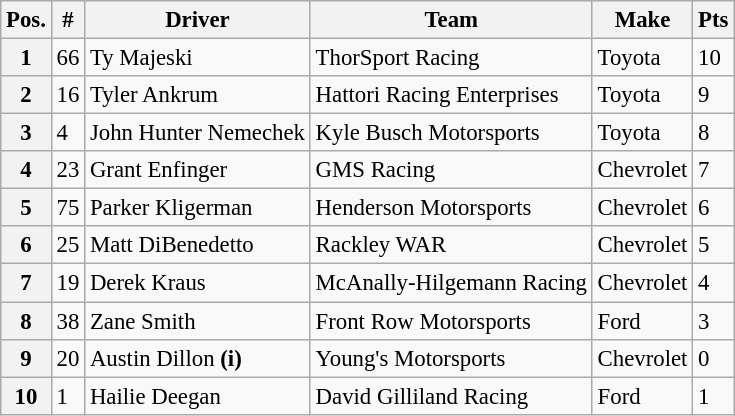<table class="wikitable" style="font-size:95%">
<tr>
<th>Pos.</th>
<th>#</th>
<th>Driver</th>
<th>Team</th>
<th>Make</th>
<th>Pts</th>
</tr>
<tr>
<th>1</th>
<td>66</td>
<td>Ty Majeski</td>
<td>ThorSport Racing</td>
<td>Toyota</td>
<td>10</td>
</tr>
<tr>
<th>2</th>
<td>16</td>
<td>Tyler Ankrum</td>
<td>Hattori Racing Enterprises</td>
<td>Toyota</td>
<td>9</td>
</tr>
<tr>
<th>3</th>
<td>4</td>
<td>John Hunter Nemechek</td>
<td>Kyle Busch Motorsports</td>
<td>Toyota</td>
<td>8</td>
</tr>
<tr>
<th>4</th>
<td>23</td>
<td>Grant Enfinger</td>
<td>GMS Racing</td>
<td>Chevrolet</td>
<td>7</td>
</tr>
<tr>
<th>5</th>
<td>75</td>
<td>Parker Kligerman</td>
<td>Henderson Motorsports</td>
<td>Chevrolet</td>
<td>6</td>
</tr>
<tr>
<th>6</th>
<td>25</td>
<td>Matt DiBenedetto</td>
<td>Rackley WAR</td>
<td>Chevrolet</td>
<td>5</td>
</tr>
<tr>
<th>7</th>
<td>19</td>
<td>Derek Kraus</td>
<td>McAnally-Hilgemann Racing</td>
<td>Chevrolet</td>
<td>4</td>
</tr>
<tr>
<th>8</th>
<td>38</td>
<td>Zane Smith</td>
<td>Front Row Motorsports</td>
<td>Ford</td>
<td>3</td>
</tr>
<tr>
<th>9</th>
<td>20</td>
<td>Austin Dillon <strong>(i)</strong></td>
<td>Young's Motorsports</td>
<td>Chevrolet</td>
<td>0</td>
</tr>
<tr>
<th>10</th>
<td>1</td>
<td>Hailie Deegan</td>
<td>David Gilliland Racing</td>
<td>Ford</td>
<td>1</td>
</tr>
</table>
